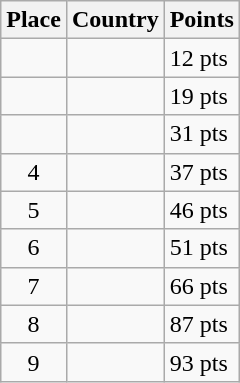<table class=wikitable>
<tr>
<th>Place</th>
<th>Country</th>
<th>Points</th>
</tr>
<tr>
<td align=center></td>
<td></td>
<td>12 pts</td>
</tr>
<tr>
<td align=center></td>
<td></td>
<td>19 pts</td>
</tr>
<tr>
<td align=center></td>
<td></td>
<td>31 pts</td>
</tr>
<tr>
<td align=center>4</td>
<td></td>
<td>37 pts</td>
</tr>
<tr>
<td align=center>5</td>
<td></td>
<td>46 pts</td>
</tr>
<tr>
<td align=center>6</td>
<td></td>
<td>51 pts</td>
</tr>
<tr>
<td align=center>7</td>
<td></td>
<td>66 pts</td>
</tr>
<tr>
<td align=center>8</td>
<td></td>
<td>87 pts</td>
</tr>
<tr>
<td align=center>9</td>
<td></td>
<td>93 pts</td>
</tr>
</table>
